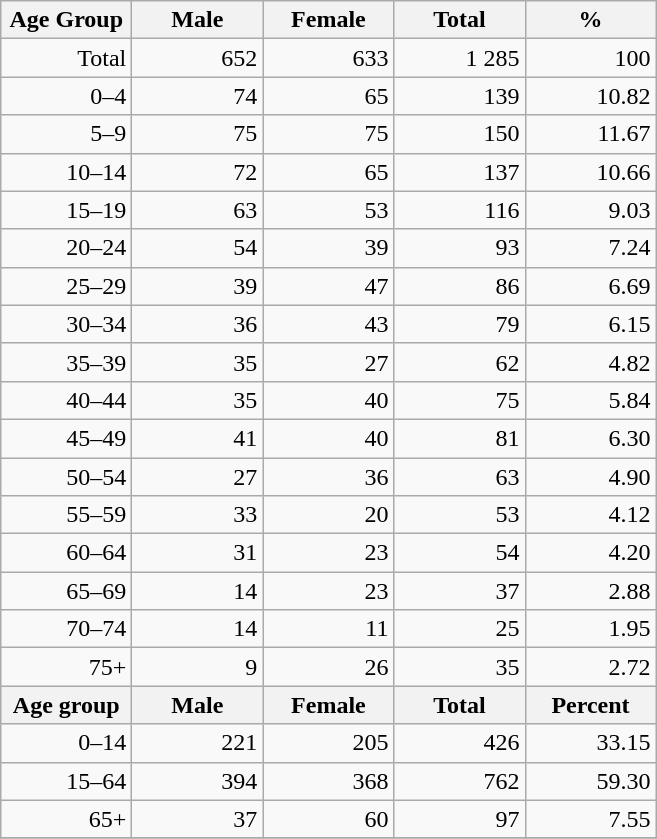<table class="wikitable">
<tr>
<th width="80pt">Age Group</th>
<th width="80pt">Male</th>
<th width="80pt">Female</th>
<th width="80pt">Total</th>
<th width="80pt">%</th>
</tr>
<tr>
<td align="right">Total</td>
<td align="right">652</td>
<td align="right">633</td>
<td align="right">1 285</td>
<td align="right">100</td>
</tr>
<tr>
<td align="right">0–4</td>
<td align="right">74</td>
<td align="right">65</td>
<td align="right">139</td>
<td align="right">10.82</td>
</tr>
<tr>
<td align="right">5–9</td>
<td align="right">75</td>
<td align="right">75</td>
<td align="right">150</td>
<td align="right">11.67</td>
</tr>
<tr>
<td align="right">10–14</td>
<td align="right">72</td>
<td align="right">65</td>
<td align="right">137</td>
<td align="right">10.66</td>
</tr>
<tr>
<td align="right">15–19</td>
<td align="right">63</td>
<td align="right">53</td>
<td align="right">116</td>
<td align="right">9.03</td>
</tr>
<tr>
<td align="right">20–24</td>
<td align="right">54</td>
<td align="right">39</td>
<td align="right">93</td>
<td align="right">7.24</td>
</tr>
<tr>
<td align="right">25–29</td>
<td align="right">39</td>
<td align="right">47</td>
<td align="right">86</td>
<td align="right">6.69</td>
</tr>
<tr>
<td align="right">30–34</td>
<td align="right">36</td>
<td align="right">43</td>
<td align="right">79</td>
<td align="right">6.15</td>
</tr>
<tr>
<td align="right">35–39</td>
<td align="right">35</td>
<td align="right">27</td>
<td align="right">62</td>
<td align="right">4.82</td>
</tr>
<tr>
<td align="right">40–44</td>
<td align="right">35</td>
<td align="right">40</td>
<td align="right">75</td>
<td align="right">5.84</td>
</tr>
<tr>
<td align="right">45–49</td>
<td align="right">41</td>
<td align="right">40</td>
<td align="right">81</td>
<td align="right">6.30</td>
</tr>
<tr>
<td align="right">50–54</td>
<td align="right">27</td>
<td align="right">36</td>
<td align="right">63</td>
<td align="right">4.90</td>
</tr>
<tr>
<td align="right">55–59</td>
<td align="right">33</td>
<td align="right">20</td>
<td align="right">53</td>
<td align="right">4.12</td>
</tr>
<tr>
<td align="right">60–64</td>
<td align="right">31</td>
<td align="right">23</td>
<td align="right">54</td>
<td align="right">4.20</td>
</tr>
<tr>
<td align="right">65–69</td>
<td align="right">14</td>
<td align="right">23</td>
<td align="right">37</td>
<td align="right">2.88</td>
</tr>
<tr>
<td align="right">70–74</td>
<td align="right">14</td>
<td align="right">11</td>
<td align="right">25</td>
<td align="right">1.95</td>
</tr>
<tr>
<td align="right">75+</td>
<td align="right">9</td>
<td align="right">26</td>
<td align="right">35</td>
<td align="right">2.72</td>
</tr>
<tr>
<th width="50">Age group</th>
<th width="80pt">Male</th>
<th width="80">Female</th>
<th width="80">Total</th>
<th width="50">Percent</th>
</tr>
<tr>
<td align="right">0–14</td>
<td align="right">221</td>
<td align="right">205</td>
<td align="right">426</td>
<td align="right">33.15</td>
</tr>
<tr>
<td align="right">15–64</td>
<td align="right">394</td>
<td align="right">368</td>
<td align="right">762</td>
<td align="right">59.30</td>
</tr>
<tr>
<td align="right">65+</td>
<td align="right">37</td>
<td align="right">60</td>
<td align="right">97</td>
<td align="right">7.55</td>
</tr>
<tr>
</tr>
</table>
